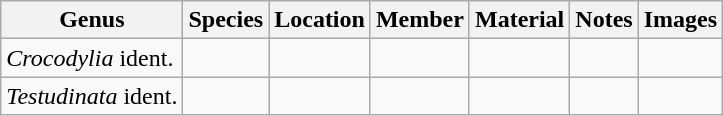<table class="wikitable">
<tr>
<th>Genus</th>
<th>Species</th>
<th>Location</th>
<th>Member</th>
<th>Material</th>
<th>Notes</th>
<th>Images</th>
</tr>
<tr>
<td><em>Crocodylia</em> ident.</td>
<td></td>
<td></td>
<td></td>
<td></td>
<td></td>
<td></td>
</tr>
<tr>
<td><em>Testudinata</em> ident.</td>
<td></td>
<td></td>
<td></td>
<td></td>
<td></td>
<td></td>
</tr>
</table>
